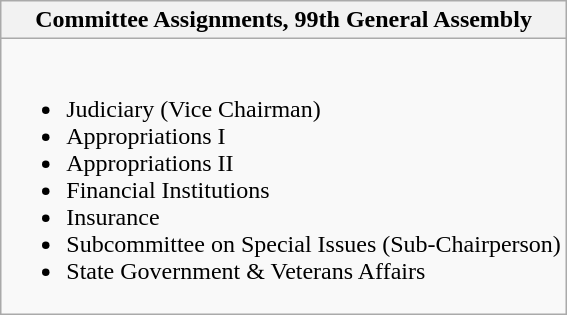<table class="wikitable floatcenter">
<tr>
<th>Committee Assignments, 99th General Assembly</th>
</tr>
<tr>
<td><br><ul><li>Judiciary (Vice Chairman)</li><li>Appropriations I</li><li>Appropriations II</li><li>Financial Institutions</li><li>Insurance</li><li>Subcommittee on Special Issues (Sub-Chairperson)</li><li>State Government & Veterans Affairs</li></ul></td>
</tr>
</table>
